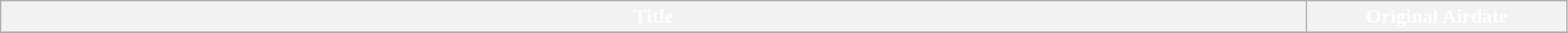<table class="wikitable plainrowheaders" style="width: 99%;">
<tr style="color:#FFFFFF">
<th width="75% style="background:#183052;">Title</th>
<th width="15% style="background:#183052;">Original Airdate</th>
</tr>
<tr>
</tr>
</table>
